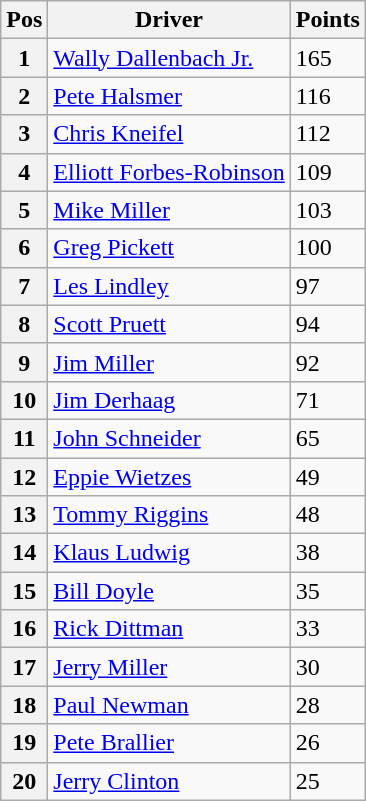<table class=wikitable>
<tr>
<th>Pos</th>
<th>Driver</th>
<th>Points</th>
</tr>
<tr>
<th>1</th>
<td> <a href='#'>Wally Dallenbach Jr.</a></td>
<td>165</td>
</tr>
<tr>
<th>2</th>
<td> <a href='#'>Pete Halsmer</a></td>
<td>116</td>
</tr>
<tr>
<th>3</th>
<td> <a href='#'>Chris Kneifel</a></td>
<td>112</td>
</tr>
<tr>
<th>4</th>
<td> <a href='#'>Elliott Forbes-Robinson</a></td>
<td>109</td>
</tr>
<tr>
<th>5</th>
<td> <a href='#'>Mike Miller</a></td>
<td>103</td>
</tr>
<tr>
<th>6</th>
<td> <a href='#'>Greg Pickett</a></td>
<td>100</td>
</tr>
<tr>
<th>7</th>
<td> <a href='#'>Les Lindley</a></td>
<td>97</td>
</tr>
<tr>
<th>8</th>
<td> <a href='#'>Scott Pruett</a></td>
<td>94</td>
</tr>
<tr>
<th>9</th>
<td> <a href='#'>Jim Miller</a></td>
<td>92</td>
</tr>
<tr>
<th>10</th>
<td> <a href='#'>Jim Derhaag</a></td>
<td>71</td>
</tr>
<tr>
<th>11</th>
<td> <a href='#'>John Schneider</a></td>
<td>65</td>
</tr>
<tr>
<th>12</th>
<td> <a href='#'>Eppie Wietzes</a></td>
<td>49</td>
</tr>
<tr>
<th>13</th>
<td> <a href='#'>Tommy Riggins</a></td>
<td>48</td>
</tr>
<tr>
<th>14</th>
<td> <a href='#'>Klaus Ludwig</a></td>
<td>38</td>
</tr>
<tr>
<th>15</th>
<td> <a href='#'>Bill Doyle</a></td>
<td>35</td>
</tr>
<tr>
<th>16</th>
<td> <a href='#'>Rick Dittman</a></td>
<td>33</td>
</tr>
<tr>
<th>17</th>
<td> <a href='#'>Jerry Miller</a></td>
<td>30</td>
</tr>
<tr>
<th>18</th>
<td> <a href='#'>Paul Newman</a></td>
<td>28</td>
</tr>
<tr>
<th>19</th>
<td> <a href='#'>Pete Brallier</a></td>
<td>26</td>
</tr>
<tr>
<th>20</th>
<td> <a href='#'>Jerry Clinton</a></td>
<td>25</td>
</tr>
</table>
